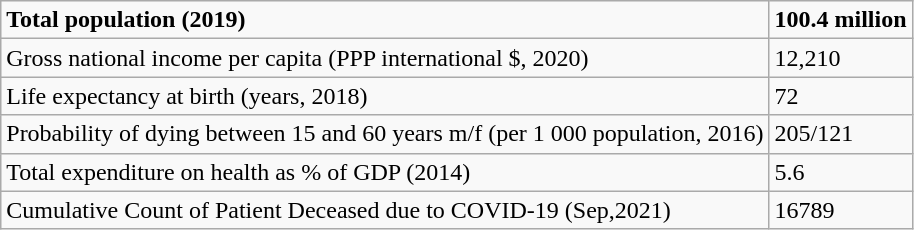<table class="wikitable">
<tr>
<td><strong>Total population (2019)</strong> </td>
<td><strong>100.4 million</strong></td>
</tr>
<tr>
<td>Gross national income per capita (PPP international $, 2020)</td>
<td>12,210</td>
</tr>
<tr>
<td>Life expectancy at birth (years, 2018)</td>
<td>72</td>
</tr>
<tr>
<td>Probability of dying between 15 and 60 years m/f (per 1 000  population, 2016)</td>
<td>205/121</td>
</tr>
<tr>
<td>Total expenditure on health as % of GDP (2014)</td>
<td>5.6</td>
</tr>
<tr>
<td>Cumulative Count of Patient Deceased due to COVID-19 (Sep,2021)</td>
<td>16789</td>
</tr>
</table>
